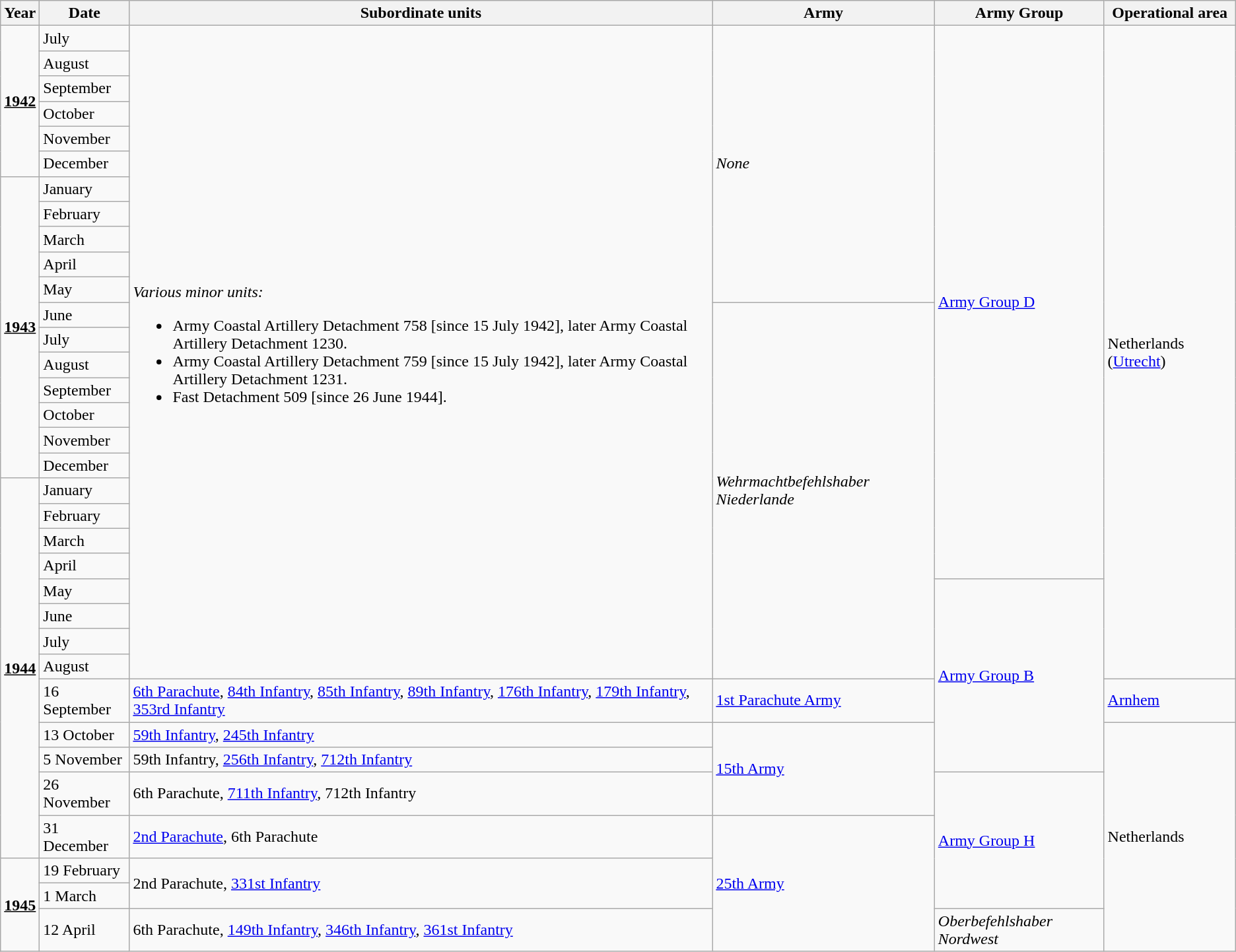<table class="wikitable">
<tr>
<th>Year</th>
<th>Date</th>
<th>Subordinate units</th>
<th>Army</th>
<th>Army Group</th>
<th>Operational area</th>
</tr>
<tr>
<td rowspan="6"><strong><u>1942</u></strong></td>
<td>July</td>
<td rowspan="26"><em>Various minor units:</em><br><ul><li>Army Coastal Artillery Detachment 758 [since 15 July 1942], later Army Coastal Artillery Detachment 1230.</li><li>Army Coastal Artillery Detachment 759 [since 15 July 1942], later Army Coastal Artillery Detachment 1231.</li><li>Fast Detachment 509 [since 26 June 1944].</li></ul></td>
<td rowspan="11"><em>None</em></td>
<td rowspan="22"><a href='#'>Army Group D</a></td>
<td rowspan="26">Netherlands (<a href='#'>Utrecht</a>)</td>
</tr>
<tr>
<td>August</td>
</tr>
<tr>
<td>September</td>
</tr>
<tr>
<td>October</td>
</tr>
<tr>
<td>November</td>
</tr>
<tr>
<td>December</td>
</tr>
<tr>
<td rowspan="12"><strong><u>1943</u></strong></td>
<td>January</td>
</tr>
<tr>
<td>February</td>
</tr>
<tr>
<td>March</td>
</tr>
<tr>
<td>April</td>
</tr>
<tr>
<td>May</td>
</tr>
<tr>
<td>June</td>
<td rowspan="15"><em>Wehrmachtbefehlshaber Niederlande</em></td>
</tr>
<tr>
<td>July</td>
</tr>
<tr>
<td>August</td>
</tr>
<tr>
<td>September</td>
</tr>
<tr>
<td>October</td>
</tr>
<tr>
<td>November</td>
</tr>
<tr>
<td>December</td>
</tr>
<tr>
<td rowspan="13"><strong><u>1944</u></strong></td>
<td>January</td>
</tr>
<tr>
<td>February</td>
</tr>
<tr>
<td>March</td>
</tr>
<tr>
<td>April</td>
</tr>
<tr>
<td>May</td>
<td rowspan="7"><a href='#'>Army Group B</a></td>
</tr>
<tr>
<td>June</td>
</tr>
<tr>
<td>July</td>
</tr>
<tr>
<td>August</td>
</tr>
<tr>
<td>16 September</td>
<td><a href='#'>6th Parachute</a>, <a href='#'>84th Infantry</a>, <a href='#'>85th Infantry</a>, <a href='#'>89th Infantry</a>, <a href='#'>176th Infantry</a>, <a href='#'>179th Infantry</a>, <a href='#'>353rd Infantry</a></td>
<td><a href='#'>1st Parachute Army</a></td>
<td><a href='#'>Arnhem</a></td>
</tr>
<tr>
<td>13 October</td>
<td><a href='#'>59th Infantry</a>, <a href='#'>245th Infantry</a></td>
<td rowspan="3"><a href='#'>15th Army</a></td>
<td rowspan="7">Netherlands</td>
</tr>
<tr>
<td>5 November</td>
<td>59th Infantry, <a href='#'>256th Infantry</a>, <a href='#'>712th Infantry</a></td>
</tr>
<tr>
<td>26 November</td>
<td>6th Parachute, <a href='#'>711th Infantry</a>, 712th Infantry</td>
<td rowspan="4"><a href='#'>Army Group H</a></td>
</tr>
<tr>
<td>31 December</td>
<td><a href='#'>2nd Parachute</a>, 6th Parachute</td>
<td rowspan="4"><a href='#'>25th Army</a></td>
</tr>
<tr>
<td rowspan="3"><strong><u>1945</u></strong></td>
<td>19 February</td>
<td rowspan="2">2nd Parachute, <a href='#'>331st Infantry</a></td>
</tr>
<tr>
<td>1 March</td>
</tr>
<tr>
<td>12 April</td>
<td>6th Parachute, <a href='#'>149th Infantry</a>, <a href='#'>346th Infantry</a>, <a href='#'>361st Infantry</a></td>
<td><em>Oberbefehlshaber Nordwest</em></td>
</tr>
</table>
